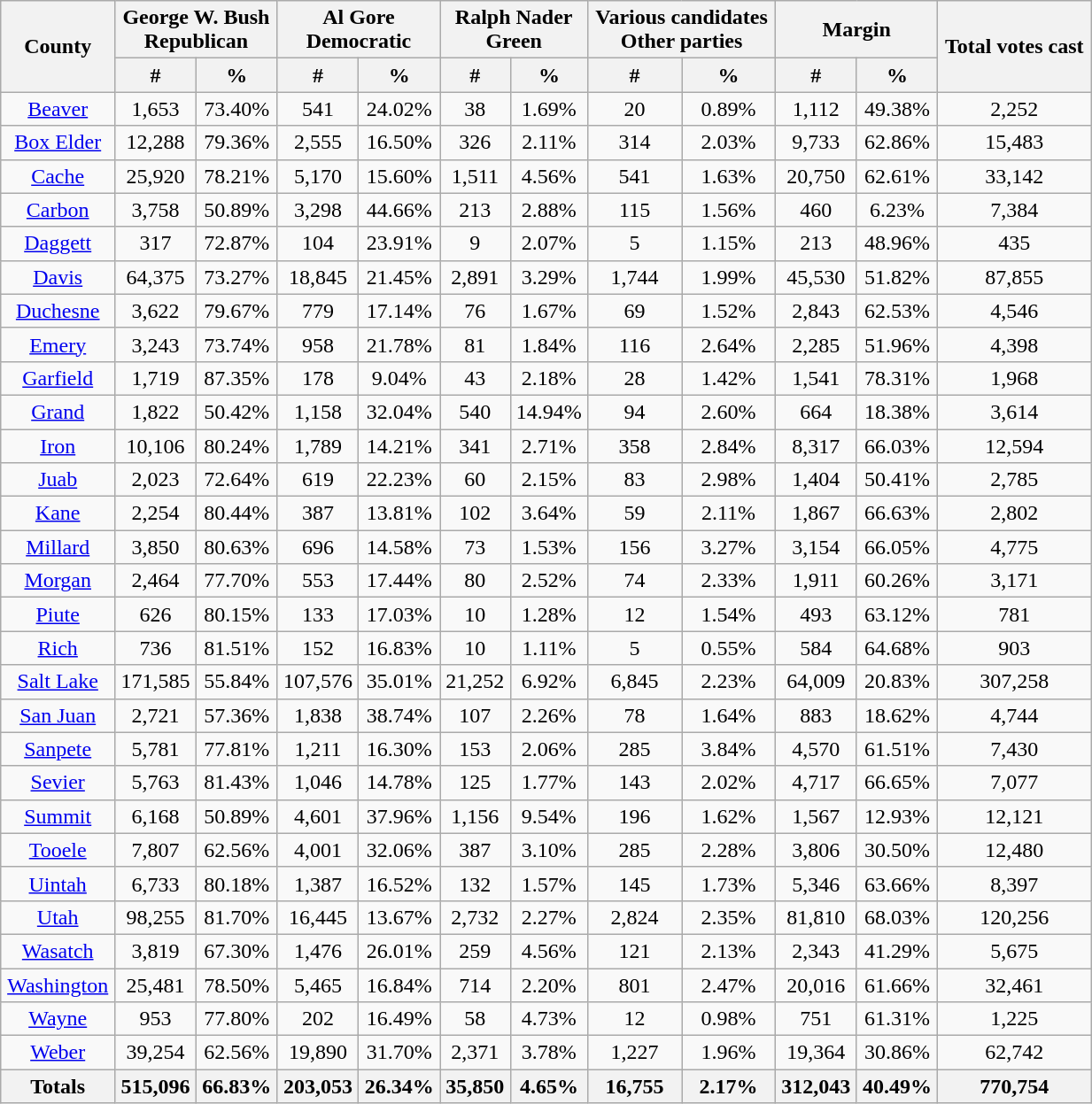<table width="65%"  class="wikitable sortable" style="text-align:center">
<tr>
<th colspan="1" rowspan="2">County</th>
<th style="text-align:center;" colspan="2">George W. Bush<br>Republican</th>
<th style="text-align:center;" colspan="2">Al Gore<br>Democratic</th>
<th style="text-align:center;" colspan="2">Ralph Nader<br>Green</th>
<th style="text-align:center;" colspan="2">Various candidates<br>Other parties</th>
<th style="text-align:center;" colspan="2">Margin</th>
<th rowspan="2" style="text-align:center;">Total votes cast</th>
</tr>
<tr>
<th style="text-align:center;" data-sort-type="number">#</th>
<th style="text-align:center;" data-sort-type="number">%</th>
<th style="text-align:center;" data-sort-type="number">#</th>
<th style="text-align:center;" data-sort-type="number">%</th>
<th style="text-align:center;" data-sort-type="number">#</th>
<th style="text-align:center;" data-sort-type="number">%</th>
<th style="text-align:center;" data-sort-type="number">#</th>
<th style="text-align:center;" data-sort-type="number">%</th>
<th style="text-align:center;" data-sort-type="number">#</th>
<th style="text-align:center;" data-sort-type="number">%</th>
</tr>
<tr style="text-align:center;">
<td><a href='#'>Beaver</a></td>
<td>1,653</td>
<td>73.40%</td>
<td>541</td>
<td>24.02%</td>
<td>38</td>
<td>1.69%</td>
<td>20</td>
<td>0.89%</td>
<td>1,112</td>
<td>49.38%</td>
<td>2,252</td>
</tr>
<tr style="text-align:center;">
<td><a href='#'>Box Elder</a></td>
<td>12,288</td>
<td>79.36%</td>
<td>2,555</td>
<td>16.50%</td>
<td>326</td>
<td>2.11%</td>
<td>314</td>
<td>2.03%</td>
<td>9,733</td>
<td>62.86%</td>
<td>15,483</td>
</tr>
<tr style="text-align:center;">
<td><a href='#'>Cache</a></td>
<td>25,920</td>
<td>78.21%</td>
<td>5,170</td>
<td>15.60%</td>
<td>1,511</td>
<td>4.56%</td>
<td>541</td>
<td>1.63%</td>
<td>20,750</td>
<td>62.61%</td>
<td>33,142</td>
</tr>
<tr style="text-align:center;">
<td><a href='#'>Carbon</a></td>
<td>3,758</td>
<td>50.89%</td>
<td>3,298</td>
<td>44.66%</td>
<td>213</td>
<td>2.88%</td>
<td>115</td>
<td>1.56%</td>
<td>460</td>
<td>6.23%</td>
<td>7,384</td>
</tr>
<tr style="text-align:center;">
<td><a href='#'>Daggett</a></td>
<td>317</td>
<td>72.87%</td>
<td>104</td>
<td>23.91%</td>
<td>9</td>
<td>2.07%</td>
<td>5</td>
<td>1.15%</td>
<td>213</td>
<td>48.96%</td>
<td>435</td>
</tr>
<tr style="text-align:center;">
<td><a href='#'>Davis</a></td>
<td>64,375</td>
<td>73.27%</td>
<td>18,845</td>
<td>21.45%</td>
<td>2,891</td>
<td>3.29%</td>
<td>1,744</td>
<td>1.99%</td>
<td>45,530</td>
<td>51.82%</td>
<td>87,855</td>
</tr>
<tr style="text-align:center;">
<td><a href='#'>Duchesne</a></td>
<td>3,622</td>
<td>79.67%</td>
<td>779</td>
<td>17.14%</td>
<td>76</td>
<td>1.67%</td>
<td>69</td>
<td>1.52%</td>
<td>2,843</td>
<td>62.53%</td>
<td>4,546</td>
</tr>
<tr style="text-align:center;">
<td><a href='#'>Emery</a></td>
<td>3,243</td>
<td>73.74%</td>
<td>958</td>
<td>21.78%</td>
<td>81</td>
<td>1.84%</td>
<td>116</td>
<td>2.64%</td>
<td>2,285</td>
<td>51.96%</td>
<td>4,398</td>
</tr>
<tr style="text-align:center;">
<td><a href='#'>Garfield</a></td>
<td>1,719</td>
<td>87.35%</td>
<td>178</td>
<td>9.04%</td>
<td>43</td>
<td>2.18%</td>
<td>28</td>
<td>1.42%</td>
<td>1,541</td>
<td>78.31%</td>
<td>1,968</td>
</tr>
<tr style="text-align:center;">
<td><a href='#'>Grand</a></td>
<td>1,822</td>
<td>50.42%</td>
<td>1,158</td>
<td>32.04%</td>
<td>540</td>
<td>14.94%</td>
<td>94</td>
<td>2.60%</td>
<td>664</td>
<td>18.38%</td>
<td>3,614</td>
</tr>
<tr style="text-align:center;">
<td><a href='#'>Iron</a></td>
<td>10,106</td>
<td>80.24%</td>
<td>1,789</td>
<td>14.21%</td>
<td>341</td>
<td>2.71%</td>
<td>358</td>
<td>2.84%</td>
<td>8,317</td>
<td>66.03%</td>
<td>12,594</td>
</tr>
<tr style="text-align:center;">
<td><a href='#'>Juab</a></td>
<td>2,023</td>
<td>72.64%</td>
<td>619</td>
<td>22.23%</td>
<td>60</td>
<td>2.15%</td>
<td>83</td>
<td>2.98%</td>
<td>1,404</td>
<td>50.41%</td>
<td>2,785</td>
</tr>
<tr style="text-align:center;">
<td><a href='#'>Kane</a></td>
<td>2,254</td>
<td>80.44%</td>
<td>387</td>
<td>13.81%</td>
<td>102</td>
<td>3.64%</td>
<td>59</td>
<td>2.11%</td>
<td>1,867</td>
<td>66.63%</td>
<td>2,802</td>
</tr>
<tr style="text-align:center;">
<td><a href='#'>Millard</a></td>
<td>3,850</td>
<td>80.63%</td>
<td>696</td>
<td>14.58%</td>
<td>73</td>
<td>1.53%</td>
<td>156</td>
<td>3.27%</td>
<td>3,154</td>
<td>66.05%</td>
<td>4,775</td>
</tr>
<tr style="text-align:center;">
<td><a href='#'>Morgan</a></td>
<td>2,464</td>
<td>77.70%</td>
<td>553</td>
<td>17.44%</td>
<td>80</td>
<td>2.52%</td>
<td>74</td>
<td>2.33%</td>
<td>1,911</td>
<td>60.26%</td>
<td>3,171</td>
</tr>
<tr style="text-align:center;">
<td><a href='#'>Piute</a></td>
<td>626</td>
<td>80.15%</td>
<td>133</td>
<td>17.03%</td>
<td>10</td>
<td>1.28%</td>
<td>12</td>
<td>1.54%</td>
<td>493</td>
<td>63.12%</td>
<td>781</td>
</tr>
<tr style="text-align:center;">
<td><a href='#'>Rich</a></td>
<td>736</td>
<td>81.51%</td>
<td>152</td>
<td>16.83%</td>
<td>10</td>
<td>1.11%</td>
<td>5</td>
<td>0.55%</td>
<td>584</td>
<td>64.68%</td>
<td>903</td>
</tr>
<tr style="text-align:center;">
<td><a href='#'>Salt Lake</a></td>
<td>171,585</td>
<td>55.84%</td>
<td>107,576</td>
<td>35.01%</td>
<td>21,252</td>
<td>6.92%</td>
<td>6,845</td>
<td>2.23%</td>
<td>64,009</td>
<td>20.83%</td>
<td>307,258</td>
</tr>
<tr style="text-align:center;">
<td><a href='#'>San Juan</a></td>
<td>2,721</td>
<td>57.36%</td>
<td>1,838</td>
<td>38.74%</td>
<td>107</td>
<td>2.26%</td>
<td>78</td>
<td>1.64%</td>
<td>883</td>
<td>18.62%</td>
<td>4,744</td>
</tr>
<tr style="text-align:center;">
<td><a href='#'>Sanpete</a></td>
<td>5,781</td>
<td>77.81%</td>
<td>1,211</td>
<td>16.30%</td>
<td>153</td>
<td>2.06%</td>
<td>285</td>
<td>3.84%</td>
<td>4,570</td>
<td>61.51%</td>
<td>7,430</td>
</tr>
<tr style="text-align:center;">
<td><a href='#'>Sevier</a></td>
<td>5,763</td>
<td>81.43%</td>
<td>1,046</td>
<td>14.78%</td>
<td>125</td>
<td>1.77%</td>
<td>143</td>
<td>2.02%</td>
<td>4,717</td>
<td>66.65%</td>
<td>7,077</td>
</tr>
<tr style="text-align:center;">
<td><a href='#'>Summit</a></td>
<td>6,168</td>
<td>50.89%</td>
<td>4,601</td>
<td>37.96%</td>
<td>1,156</td>
<td>9.54%</td>
<td>196</td>
<td>1.62%</td>
<td>1,567</td>
<td>12.93%</td>
<td>12,121</td>
</tr>
<tr style="text-align:center;">
<td><a href='#'>Tooele</a></td>
<td>7,807</td>
<td>62.56%</td>
<td>4,001</td>
<td>32.06%</td>
<td>387</td>
<td>3.10%</td>
<td>285</td>
<td>2.28%</td>
<td>3,806</td>
<td>30.50%</td>
<td>12,480</td>
</tr>
<tr style="text-align:center;">
<td><a href='#'>Uintah</a></td>
<td>6,733</td>
<td>80.18%</td>
<td>1,387</td>
<td>16.52%</td>
<td>132</td>
<td>1.57%</td>
<td>145</td>
<td>1.73%</td>
<td>5,346</td>
<td>63.66%</td>
<td>8,397</td>
</tr>
<tr style="text-align:center;">
<td><a href='#'>Utah</a></td>
<td>98,255</td>
<td>81.70%</td>
<td>16,445</td>
<td>13.67%</td>
<td>2,732</td>
<td>2.27%</td>
<td>2,824</td>
<td>2.35%</td>
<td>81,810</td>
<td>68.03%</td>
<td>120,256</td>
</tr>
<tr style="text-align:center;">
<td><a href='#'>Wasatch</a></td>
<td>3,819</td>
<td>67.30%</td>
<td>1,476</td>
<td>26.01%</td>
<td>259</td>
<td>4.56%</td>
<td>121</td>
<td>2.13%</td>
<td>2,343</td>
<td>41.29%</td>
<td>5,675</td>
</tr>
<tr style="text-align:center;">
<td><a href='#'>Washington</a></td>
<td>25,481</td>
<td>78.50%</td>
<td>5,465</td>
<td>16.84%</td>
<td>714</td>
<td>2.20%</td>
<td>801</td>
<td>2.47%</td>
<td>20,016</td>
<td>61.66%</td>
<td>32,461</td>
</tr>
<tr style="text-align:center;">
<td><a href='#'>Wayne</a></td>
<td>953</td>
<td>77.80%</td>
<td>202</td>
<td>16.49%</td>
<td>58</td>
<td>4.73%</td>
<td>12</td>
<td>0.98%</td>
<td>751</td>
<td>61.31%</td>
<td>1,225</td>
</tr>
<tr style="text-align:center;">
<td><a href='#'>Weber</a></td>
<td>39,254</td>
<td>62.56%</td>
<td>19,890</td>
<td>31.70%</td>
<td>2,371</td>
<td>3.78%</td>
<td>1,227</td>
<td>1.96%</td>
<td>19,364</td>
<td>30.86%</td>
<td>62,742</td>
</tr>
<tr style="text-align:center;">
<th>Totals</th>
<th>515,096</th>
<th>66.83%</th>
<th>203,053</th>
<th>26.34%</th>
<th>35,850</th>
<th>4.65%</th>
<th>16,755</th>
<th>2.17%</th>
<th>312,043</th>
<th>40.49%</th>
<th>770,754</th>
</tr>
</table>
